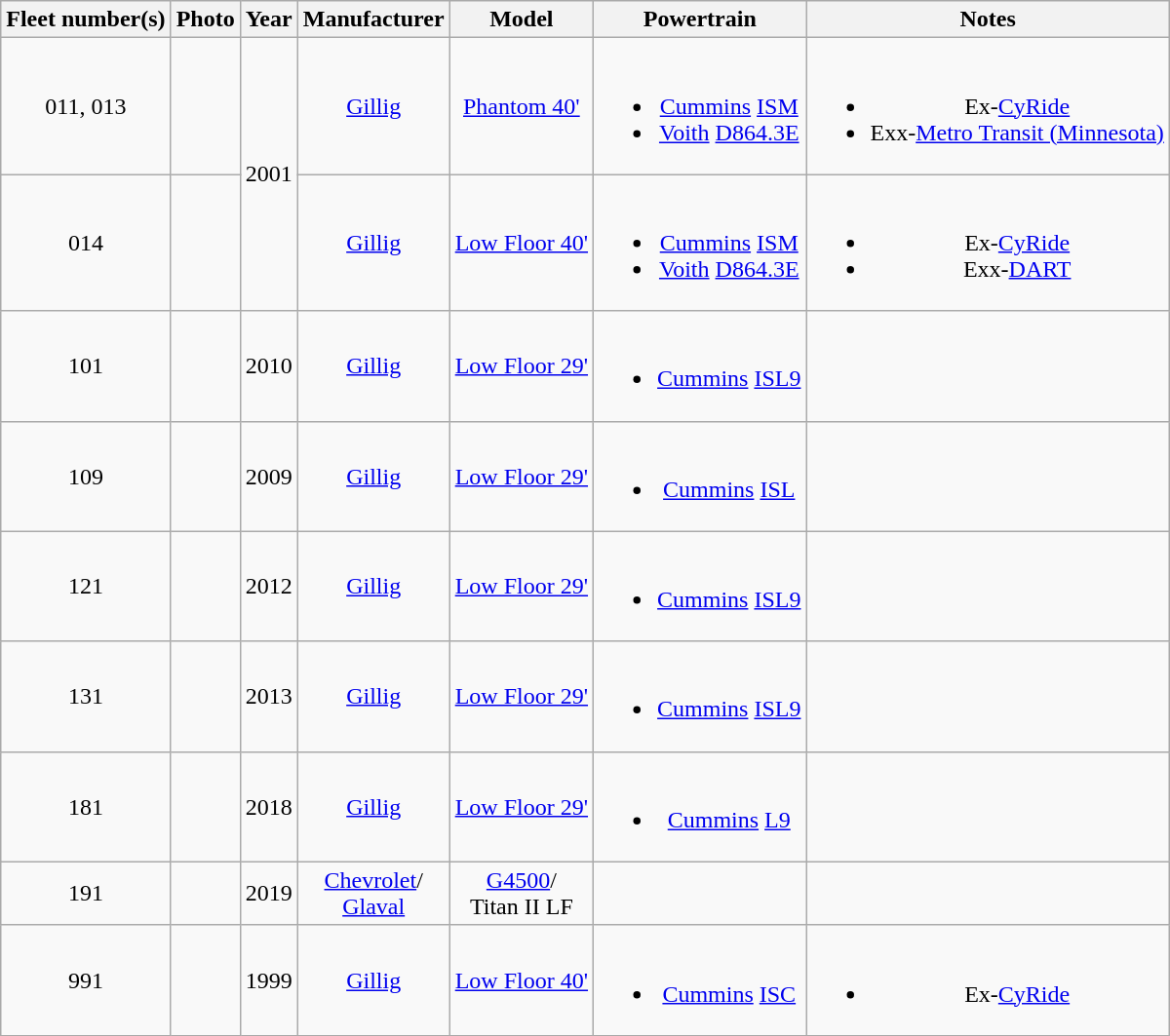<table class="wikitable">
<tr>
<th>Fleet number(s)</th>
<th>Photo</th>
<th>Year</th>
<th>Manufacturer</th>
<th>Model</th>
<th>Powertrain</th>
<th>Notes</th>
</tr>
<tr align="center">
<td>011, 013</td>
<td></td>
<td rowspan="2">2001</td>
<td><a href='#'>Gillig</a></td>
<td><a href='#'>Phantom 40'</a></td>
<td><br><ul><li><a href='#'>Cummins</a> <a href='#'>ISM</a></li><li><a href='#'>Voith</a> <a href='#'>D864.3E</a></li></ul></td>
<td><br><ul><li>Ex-<a href='#'>CyRide</a></li><li>Exx-<a href='#'>Metro Transit (Minnesota)</a></li></ul></td>
</tr>
<tr align="center">
<td>014</td>
<td></td>
<td><a href='#'>Gillig</a></td>
<td><a href='#'>Low Floor 40'</a></td>
<td><br><ul><li><a href='#'>Cummins</a> <a href='#'>ISM</a></li><li><a href='#'>Voith</a> <a href='#'>D864.3E</a></li></ul></td>
<td><br><ul><li>Ex-<a href='#'>CyRide</a></li><li>Exx-<a href='#'>DART</a></li></ul></td>
</tr>
<tr align="center">
<td>101</td>
<td></td>
<td>2010</td>
<td><a href='#'>Gillig</a></td>
<td><a href='#'>Low Floor 29'</a></td>
<td><br><ul><li><a href='#'>Cummins</a> <a href='#'>ISL9</a></li></ul></td>
<td></td>
</tr>
<tr align="center">
<td>109</td>
<td></td>
<td>2009</td>
<td><a href='#'>Gillig</a></td>
<td><a href='#'>Low Floor 29'</a></td>
<td><br><ul><li><a href='#'>Cummins</a> <a href='#'>ISL</a></li></ul></td>
<td></td>
</tr>
<tr align="center">
<td>121</td>
<td></td>
<td>2012</td>
<td><a href='#'>Gillig</a></td>
<td><a href='#'>Low Floor 29'</a></td>
<td><br><ul><li><a href='#'>Cummins</a> <a href='#'>ISL9</a></li></ul></td>
<td></td>
</tr>
<tr align="center">
<td>131</td>
<td></td>
<td>2013</td>
<td><a href='#'>Gillig</a></td>
<td><a href='#'>Low Floor 29'</a></td>
<td><br><ul><li><a href='#'>Cummins</a> <a href='#'>ISL9</a></li></ul></td>
<td></td>
</tr>
<tr align="center">
<td>181</td>
<td></td>
<td>2018</td>
<td><a href='#'>Gillig</a></td>
<td><a href='#'>Low Floor 29'</a></td>
<td><br><ul><li><a href='#'>Cummins</a> <a href='#'>L9</a></li></ul></td>
</tr>
<tr align="center">
<td>191</td>
<td></td>
<td>2019</td>
<td><a href='#'>Chevrolet</a>/<br><a href='#'>Glaval</a></td>
<td><a href='#'>G4500</a>/<br>Titan II LF</td>
<td></td>
<td></td>
</tr>
<tr align="center">
<td>991</td>
<td></td>
<td>1999</td>
<td><a href='#'>Gillig</a></td>
<td><a href='#'>Low Floor 40'</a></td>
<td><br><ul><li><a href='#'>Cummins</a> <a href='#'>ISC</a></li></ul></td>
<td><br><ul><li>Ex-<a href='#'>CyRide</a></li></ul></td>
</tr>
</table>
